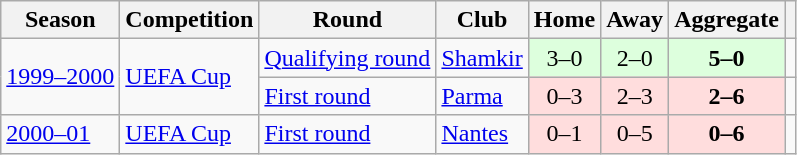<table class="wikitable">
<tr>
<th>Season</th>
<th>Competition</th>
<th>Round</th>
<th>Club</th>
<th>Home</th>
<th>Away</th>
<th>Aggregate</th>
<th></th>
</tr>
<tr>
<td rowspan="2"><a href='#'>1999–2000</a></td>
<td rowspan="2"><a href='#'>UEFA Cup</a></td>
<td><a href='#'>Qualifying round</a></td>
<td> <a href='#'>Shamkir</a></td>
<td style="text-align:center; background:#dfd;">3–0</td>
<td style="text-align:center; background:#dfd;">2–0</td>
<td style="text-align:center; background:#dfd;"><strong>5–0</strong></td>
<td></td>
</tr>
<tr>
<td><a href='#'>First round</a></td>
<td> <a href='#'>Parma</a></td>
<td style="text-align:center; background:#fdd;">0–3</td>
<td style="text-align:center; background:#fdd;">2–3</td>
<td style="text-align:center; background:#fdd;"><strong>2–6</strong></td>
<td></td>
</tr>
<tr>
<td><a href='#'>2000–01</a></td>
<td><a href='#'>UEFA Cup</a></td>
<td><a href='#'>First round</a></td>
<td> <a href='#'>Nantes</a></td>
<td style="text-align:center; background:#fdd;">0–1</td>
<td style="text-align:center; background:#fdd;">0–5</td>
<td style="text-align:center; background:#fdd;"><strong>0–6</strong></td>
<td></td>
</tr>
</table>
